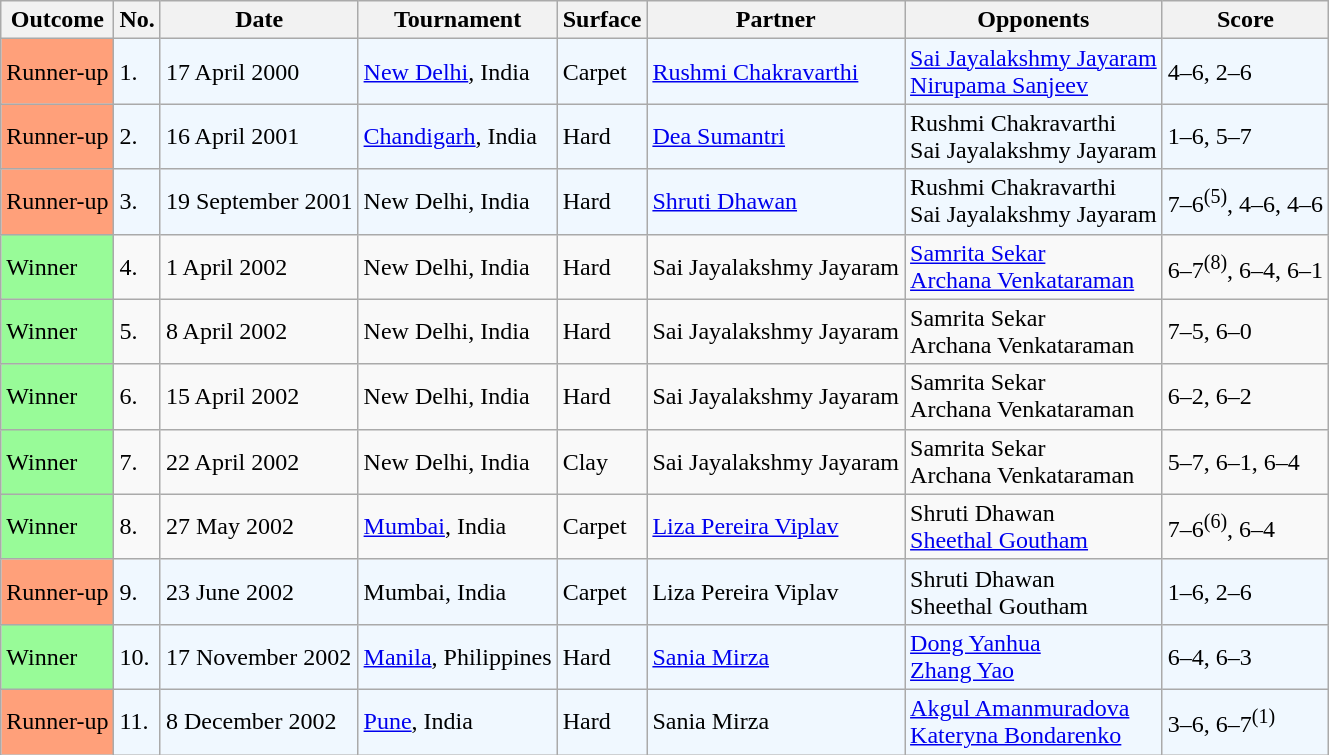<table class="sortable wikitable">
<tr>
<th>Outcome</th>
<th>No.</th>
<th>Date</th>
<th>Tournament</th>
<th>Surface</th>
<th>Partner</th>
<th>Opponents</th>
<th class="unsortable">Score</th>
</tr>
<tr style="background:#f0f8ff;">
<td bgcolor="FFA07A">Runner-up</td>
<td>1.</td>
<td>17 April 2000</td>
<td><a href='#'>New Delhi</a>, India</td>
<td>Carpet</td>
<td> <a href='#'>Rushmi Chakravarthi</a></td>
<td> <a href='#'>Sai Jayalakshmy Jayaram</a> <br>  <a href='#'>Nirupama Sanjeev</a></td>
<td>4–6, 2–6</td>
</tr>
<tr style="background:#f0f8ff;">
<td bgcolor="FFA07A">Runner-up</td>
<td>2.</td>
<td>16 April 2001</td>
<td><a href='#'>Chandigarh</a>, India</td>
<td>Hard</td>
<td> <a href='#'>Dea Sumantri</a></td>
<td> Rushmi Chakravarthi <br>  Sai Jayalakshmy Jayaram</td>
<td>1–6, 5–7</td>
</tr>
<tr style="background:#f0f8ff;">
<td bgcolor="FFA07A">Runner-up</td>
<td>3.</td>
<td>19 September 2001</td>
<td>New Delhi, India</td>
<td>Hard</td>
<td> <a href='#'>Shruti Dhawan</a></td>
<td> Rushmi Chakravarthi <br>  Sai Jayalakshmy Jayaram</td>
<td>7–6<sup>(5)</sup>, 4–6, 4–6</td>
</tr>
<tr>
<td style="background:#98fb98;">Winner</td>
<td>4.</td>
<td>1 April 2002</td>
<td>New Delhi, India</td>
<td>Hard</td>
<td> Sai Jayalakshmy Jayaram</td>
<td> <a href='#'>Samrita Sekar</a> <br>  <a href='#'>Archana Venkataraman</a></td>
<td>6–7<sup>(8)</sup>, 6–4, 6–1</td>
</tr>
<tr>
<td style="background:#98fb98;">Winner</td>
<td>5.</td>
<td>8 April 2002</td>
<td>New Delhi, India</td>
<td>Hard</td>
<td> Sai Jayalakshmy Jayaram</td>
<td> Samrita Sekar <br>  Archana Venkataraman</td>
<td>7–5, 6–0</td>
</tr>
<tr>
<td style="background:#98fb98;">Winner</td>
<td>6.</td>
<td>15 April 2002</td>
<td>New Delhi, India</td>
<td>Hard</td>
<td> Sai Jayalakshmy Jayaram</td>
<td> Samrita Sekar <br>  Archana Venkataraman</td>
<td>6–2, 6–2</td>
</tr>
<tr>
<td style="background:#98fb98;">Winner</td>
<td>7.</td>
<td>22 April 2002</td>
<td>New Delhi, India</td>
<td>Clay</td>
<td> Sai Jayalakshmy Jayaram</td>
<td> Samrita Sekar <br>  Archana Venkataraman</td>
<td>5–7, 6–1, 6–4</td>
</tr>
<tr>
<td style="background:#98fb98;">Winner</td>
<td>8.</td>
<td>27 May 2002</td>
<td><a href='#'>Mumbai</a>, India</td>
<td>Carpet</td>
<td> <a href='#'>Liza Pereira Viplav</a></td>
<td> Shruti Dhawan <br>  <a href='#'>Sheethal Goutham</a></td>
<td>7–6<sup>(6)</sup>, 6–4</td>
</tr>
<tr style="background:#f0f8ff;">
<td bgcolor="FFA07A">Runner-up</td>
<td>9.</td>
<td>23 June 2002</td>
<td>Mumbai, India</td>
<td>Carpet</td>
<td> Liza Pereira Viplav</td>
<td> Shruti Dhawan <br>  Sheethal Goutham</td>
<td>1–6, 2–6</td>
</tr>
<tr bgcolor="#f0f8ff">
<td bgcolor="98FB98">Winner</td>
<td>10.</td>
<td>17 November 2002</td>
<td><a href='#'>Manila</a>, Philippines</td>
<td>Hard</td>
<td> <a href='#'>Sania Mirza</a></td>
<td> <a href='#'>Dong Yanhua</a> <br>  <a href='#'>Zhang Yao</a></td>
<td>6–4, 6–3</td>
</tr>
<tr bgcolor="#f0f8ff">
<td bgcolor="FFA07A">Runner-up</td>
<td>11.</td>
<td>8 December 2002</td>
<td><a href='#'>Pune</a>, India</td>
<td>Hard</td>
<td> Sania Mirza</td>
<td> <a href='#'>Akgul Amanmuradova</a> <br>  <a href='#'>Kateryna Bondarenko</a></td>
<td>3–6, 6–7<sup>(1)</sup></td>
</tr>
</table>
